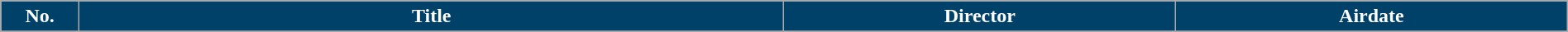<table class="wikitable plainrowheaders" width=100%>
<tr>
<th style="background:#00416A; color:white" width="5%">No.</th>
<th style="background:#00416A; color:white" width="45%">Title</th>
<th style="background:#00416A; color:white" width="25%">Director</th>
<th style="background:#00416A; color:white" width="25%">Airdate</th>
</tr>
<tr>
</tr>
</table>
